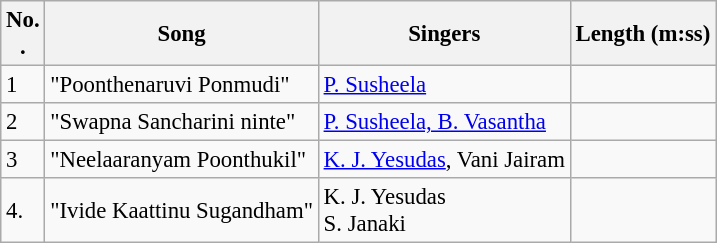<table class="wikitable" style="font-size:95%;">
<tr>
<th>No.<br>.</th>
<th>Song</th>
<th>Singers</th>
<th>Length (m:ss)</th>
</tr>
<tr>
<td>1</td>
<td>"Poonthenaruvi Ponmudi"</td>
<td><a href='#'>P. Susheela</a></td>
<td></td>
</tr>
<tr>
<td>2</td>
<td>"Swapna Sancharini ninte"</td>
<td><a href='#'>P. Susheela, B. Vasantha</a></td>
<td></td>
</tr>
<tr>
<td>3</td>
<td>"Neelaaranyam Poonthukil"</td>
<td><a href='#'>K. J. Yesudas</a>, Vani Jairam</td>
<td></td>
</tr>
<tr>
<td>4.</td>
<td>"Ivide Kaattinu Sugandham"</td>
<td>K. J. Yesudas<br>S. Janaki</td>
<td></td>
</tr>
</table>
